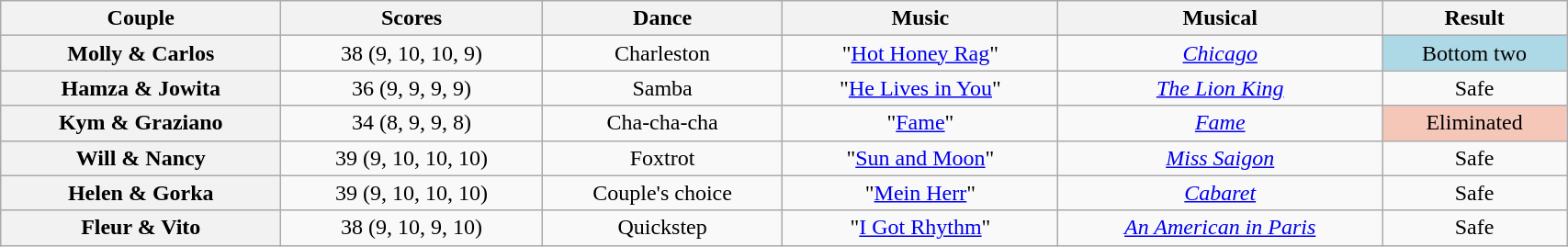<table class="wikitable sortable" style="text-align:center; width: 90%">
<tr>
<th scope="col">Couple</th>
<th scope="col">Scores</th>
<th scope="col" class="unsortable">Dance</th>
<th scope="col" class="unsortable">Music</th>
<th scope="col" class="unsortable">Musical</th>
<th scope="col" class="unsortable">Result</th>
</tr>
<tr>
<th scope="row">Molly & Carlos</th>
<td>38 (9, 10, 10, 9)</td>
<td>Charleston</td>
<td>"<a href='#'>Hot Honey Rag</a>"</td>
<td><a href='#'><em>Chicago</em></a></td>
<td bgcolor="lightblue">Bottom two</td>
</tr>
<tr>
<th scope="row">Hamza & Jowita</th>
<td>36 (9, 9, 9, 9)</td>
<td>Samba</td>
<td>"<a href='#'>He Lives in You</a>"</td>
<td><em><a href='#'>The Lion King</a></em></td>
<td>Safe</td>
</tr>
<tr>
<th scope="row">Kym & Graziano</th>
<td>34 (8, 9, 9, 8)</td>
<td>Cha-cha-cha</td>
<td>"<a href='#'>Fame</a>"</td>
<td><em><a href='#'>Fame</a></em></td>
<td bgcolor="f4c7b8">Eliminated</td>
</tr>
<tr>
<th scope="row">Will & Nancy</th>
<td>39 (9, 10, 10, 10)</td>
<td>Foxtrot</td>
<td>"<a href='#'>Sun and Moon</a>"</td>
<td><em><a href='#'>Miss Saigon</a></em></td>
<td>Safe</td>
</tr>
<tr>
<th scope="row">Helen & Gorka</th>
<td>39 (9, 10, 10, 10)</td>
<td>Couple's choice</td>
<td>"<a href='#'>Mein Herr</a>"</td>
<td><em><a href='#'>Cabaret</a></em></td>
<td>Safe</td>
</tr>
<tr>
<th scope="row">Fleur & Vito</th>
<td>38 (9, 10, 9, 10)</td>
<td>Quickstep</td>
<td>"<a href='#'>I Got Rhythm</a>"</td>
<td><em><a href='#'>An American in Paris</a></em></td>
<td>Safe</td>
</tr>
</table>
